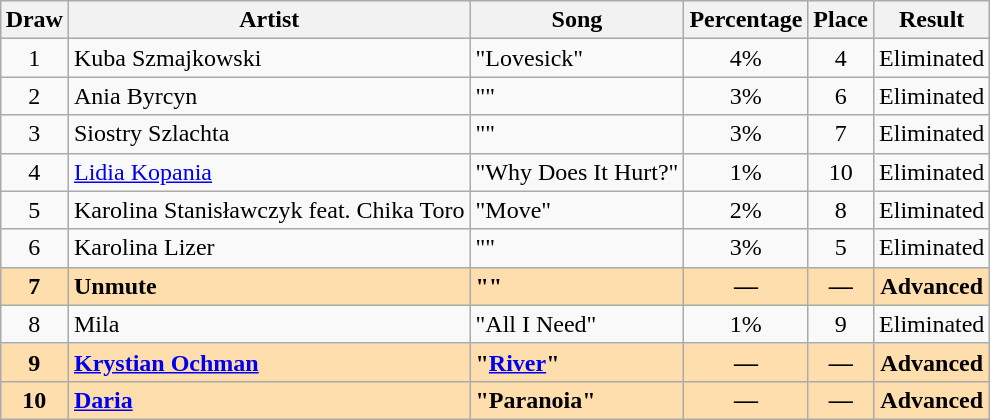<table class="sortable wikitable" style="margin: 1em auto 1em auto; text-align:center">
<tr>
<th>Draw</th>
<th>Artist</th>
<th>Song</th>
<th>Percentage</th>
<th>Place</th>
<th>Result</th>
</tr>
<tr>
<td>1</td>
<td align=left>Kuba Szmajkowski</td>
<td align=left>"Lovesick"</td>
<td>4%</td>
<td>4</td>
<td>Eliminated</td>
</tr>
<tr>
<td>2</td>
<td align="left">Ania Byrcyn</td>
<td align="left">""</td>
<td>3%</td>
<td>6</td>
<td>Eliminated</td>
</tr>
<tr>
<td>3</td>
<td align="left">Siostry Szlachta</td>
<td align="left">""</td>
<td>3%</td>
<td>7</td>
<td>Eliminated</td>
</tr>
<tr>
<td>4</td>
<td align="left"><a href='#'>Lidia Kopania</a></td>
<td align="left">"Why Does It Hurt?"</td>
<td>1%</td>
<td>10</td>
<td>Eliminated</td>
</tr>
<tr>
<td>5</td>
<td align="left">Karolina Stanisławczyk feat. Chika Toro</td>
<td align="left">"Move"</td>
<td>2%</td>
<td>8</td>
<td>Eliminated</td>
</tr>
<tr>
<td>6</td>
<td align="left">Karolina Lizer</td>
<td align="left">""</td>
<td>3%</td>
<td>5</td>
<td>Eliminated</td>
</tr>
<tr style="font-weight:bold; background:navajowhite;">
<td>7</td>
<td align="left">Unmute</td>
<td align="left">""</td>
<td>—</td>
<td>—</td>
<td>Advanced</td>
</tr>
<tr>
<td>8</td>
<td align="left">Mila</td>
<td align="left">"All I Need"</td>
<td>1%</td>
<td>9</td>
<td>Eliminated</td>
</tr>
<tr style="font-weight:bold; background:navajowhite;">
<td>9</td>
<td align="left"><a href='#'>Krystian Ochman</a></td>
<td align="left">"<a href='#'>River</a>"</td>
<td>—</td>
<td>—</td>
<td>Advanced</td>
</tr>
<tr style="font-weight:bold; background:navajowhite;">
<td>10</td>
<td align="left"><a href='#'>Daria</a></td>
<td align="left">"Paranoia"</td>
<td>—</td>
<td>—</td>
<td>Advanced</td>
</tr>
</table>
